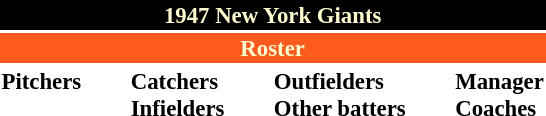<table class="toccolours" style="font-size: 95%;">
<tr>
<th colspan="10" style="background-color: black; color: #FFFDD0; text-align: center;">1947 New York Giants</th>
</tr>
<tr>
<td colspan="10" style="background-color: #fd5a1e; color: #FFFDD0; text-align: center;"><strong>Roster</strong></td>
</tr>
<tr>
<td valign="top"><strong>Pitchers</strong><br>

















</td>
<td width="25px"></td>
<td valign="top"><strong>Catchers</strong><br>





<strong>Infielders</strong>






</td>
<td width="25px"></td>
<td valign="top"><strong>Outfielders</strong><br>





<strong>Other batters</strong>


</td>
<td width="25px"></td>
<td valign="top"><strong>Manager</strong><br>
<strong>Coaches</strong>


</td>
</tr>
</table>
